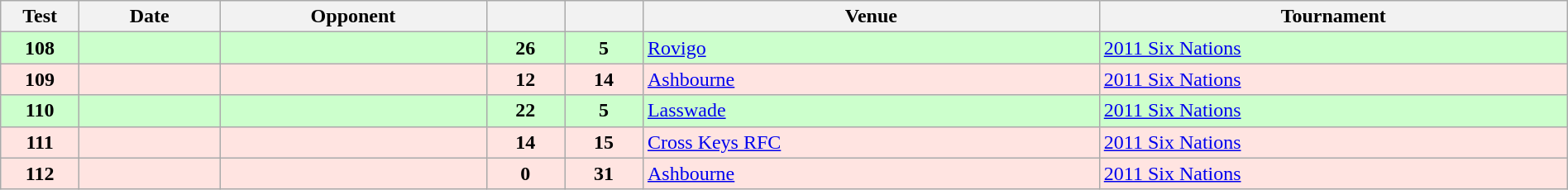<table class="wikitable sortable" style="width:100%">
<tr>
<th style="width:5%">Test</th>
<th style="width:9%">Date</th>
<th style="width:17%">Opponent</th>
<th style="width:5%"></th>
<th style="width:5%"></th>
<th>Venue</th>
<th>Tournament</th>
</tr>
<tr bgcolor="#ccffcc">
<td align="center"><strong>108</strong></td>
<td></td>
<td></td>
<td align="center"><strong>26</strong></td>
<td align="center"><strong>5</strong></td>
<td><a href='#'>Rovigo</a></td>
<td><a href='#'>2011 Six Nations</a></td>
</tr>
<tr bgcolor="FFE4E1">
<td align="center"><strong>109</strong></td>
<td></td>
<td></td>
<td align="center"><strong>12</strong></td>
<td align="center"><strong>14</strong></td>
<td><a href='#'>Ashbourne</a></td>
<td><a href='#'>2011 Six Nations</a></td>
</tr>
<tr bgcolor="#ccffcc">
<td align="center"><strong>110</strong></td>
<td></td>
<td></td>
<td align="center"><strong>22</strong></td>
<td align="center"><strong>5</strong></td>
<td><a href='#'>Lasswade</a></td>
<td><a href='#'>2011 Six Nations</a></td>
</tr>
<tr bgcolor="FFE4E1">
<td align="center"><strong>111</strong></td>
<td></td>
<td></td>
<td align="center"><strong>14</strong></td>
<td align="center"><strong>15</strong></td>
<td><a href='#'>Cross Keys RFC</a></td>
<td><a href='#'>2011 Six Nations</a></td>
</tr>
<tr bgcolor="FFE4E1">
<td align="center"><strong>112</strong></td>
<td></td>
<td></td>
<td align="center"><strong>0</strong></td>
<td align="center"><strong>31</strong></td>
<td><a href='#'>Ashbourne</a></td>
<td><a href='#'>2011 Six Nations</a></td>
</tr>
</table>
